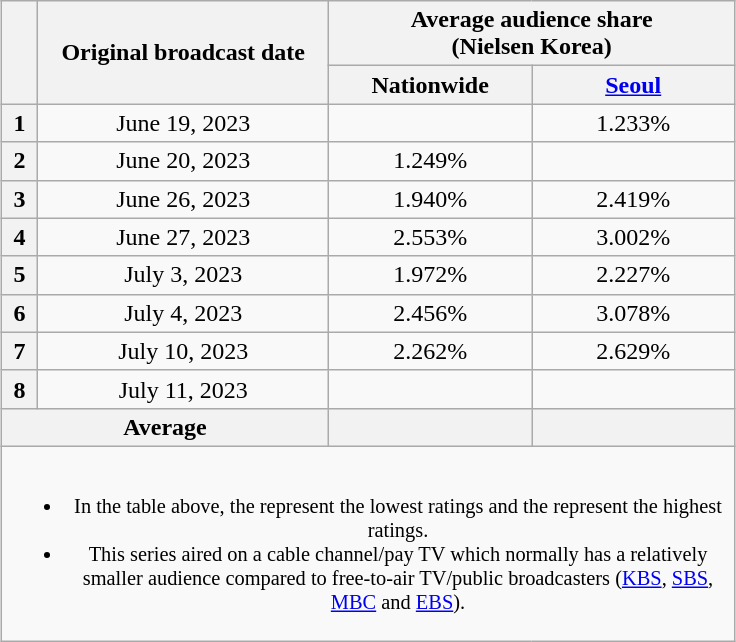<table class="wikitable" style="margin-left:auto; margin-right:auto; width:490px; text-align:center">
<tr>
<th scope="col" rowspan="2"></th>
<th scope="col" rowspan="2">Original broadcast date</th>
<th scope="col" colspan="2">Average audience share<br>(Nielsen Korea)</th>
</tr>
<tr>
<th scope="col" style="width:8em">Nationwide</th>
<th scope="col" style="width:8em"><a href='#'>Seoul</a></th>
</tr>
<tr>
<th scope="row">1</th>
<td>June 19, 2023</td>
<td><strong></strong> </td>
<td>1.233% </td>
</tr>
<tr>
<th scope="row">2</th>
<td>June 20, 2023</td>
<td>1.249% </td>
<td><strong></strong> </td>
</tr>
<tr>
<th scope="row">3</th>
<td>June 26, 2023</td>
<td>1.940% </td>
<td>2.419% </td>
</tr>
<tr>
<th scope="row">4</th>
<td>June 27, 2023</td>
<td>2.553% </td>
<td>3.002% </td>
</tr>
<tr>
<th scope="row">5</th>
<td>July 3, 2023</td>
<td>1.972% </td>
<td>2.227% </td>
</tr>
<tr>
<th scope="row">6</th>
<td>July 4, 2023</td>
<td>2.456% </td>
<td>3.078% </td>
</tr>
<tr>
<th scope="row">7</th>
<td>July 10, 2023</td>
<td>2.262% </td>
<td>2.629% </td>
</tr>
<tr>
<th scope="row">8</th>
<td>July 11, 2023</td>
<td><strong></strong> </td>
<td><strong></strong> </td>
</tr>
<tr>
<th colspan="2">Average</th>
<th></th>
<th></th>
</tr>
<tr>
<td colspan="4" style="font-size:85%"><br><ul><li>In the table above, the <strong></strong> represent the lowest ratings and the <strong></strong> represent the highest ratings.</li><li>This series aired on a cable channel/pay TV which normally has a relatively smaller audience compared to free-to-air TV/public broadcasters (<a href='#'>KBS</a>, <a href='#'>SBS</a>, <a href='#'>MBC</a> and <a href='#'>EBS</a>).</li></ul></td>
</tr>
</table>
